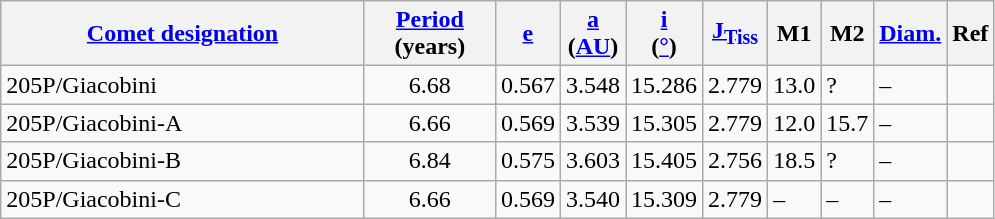<table class="wikitable sortable">
<tr>
<th align="left" width=235 data-sort-type="number"><a href='#'>Comet designation</a></th>
<th width="80"><a href='#'>Period</a><br>(years)</th>
<th><a href='#'>e</a></th>
<th><a href='#'>a</a><br>(<a href='#'>AU</a>)</th>
<th><a href='#'>i</a><br>(<a href='#'>°</a>)</th>
<th><a href='#'>J<sub>Tiss</sub></a></th>
<th>M1</th>
<th>M2</th>
<th><a href='#'>Diam.</a></th>
<th>Ref</th>
</tr>
<tr id="1000933">
<td>205P/Giacobini</td>
<td align="center">6.68</td>
<td>0.567</td>
<td>3.548</td>
<td>15.286</td>
<td>2.779</td>
<td>13.0</td>
<td>?</td>
<td>–</td>
<td></td>
</tr>
<tr id="1002995">
<td>205P/Giacobini-A</td>
<td align="center">6.66</td>
<td>0.569</td>
<td>3.539</td>
<td>15.305</td>
<td>2.779</td>
<td>12.0</td>
<td>15.7</td>
<td>–</td>
<td></td>
</tr>
<tr id="1002996">
<td>205P/Giacobini-B</td>
<td align="center">6.84</td>
<td>0.575</td>
<td>3.603</td>
<td>15.405</td>
<td>2.756</td>
<td>18.5</td>
<td>?</td>
<td>–</td>
<td></td>
</tr>
<tr id="1002997">
<td>205P/Giacobini-C</td>
<td align="center">6.66</td>
<td>0.569</td>
<td>3.540</td>
<td>15.309</td>
<td>2.779</td>
<td>–</td>
<td>–</td>
<td>–</td>
<td></td>
</tr>
</table>
